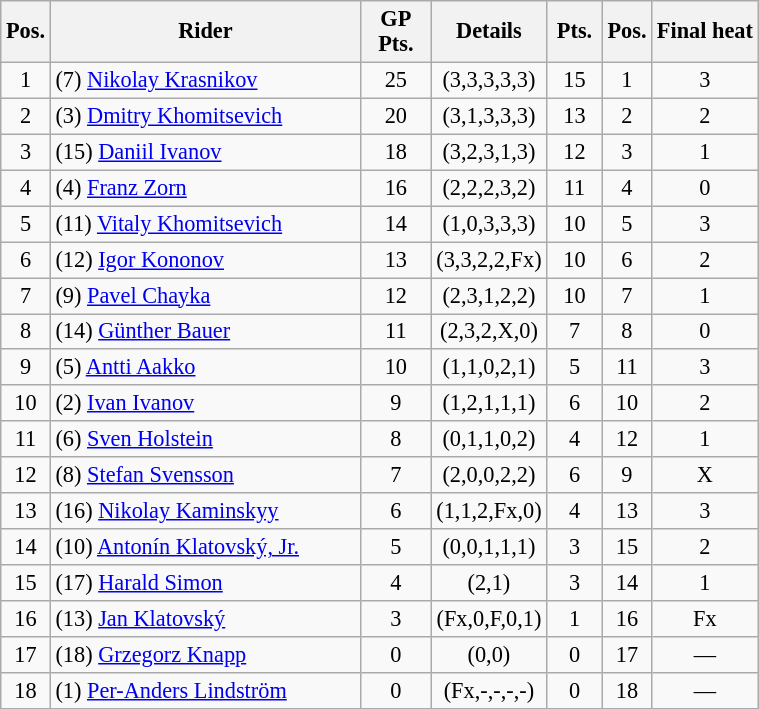<table class=wikitable style="font-size:93%;">
<tr>
<th width=25px>Pos.</th>
<th width=200px>Rider</th>
<th width=40px>GP Pts.</th>
<th width=70px>Details</th>
<th width=30px>Pts.</th>
<th width=20px>Pos.</th>
<th>Final heat</th>
</tr>
<tr align=center>
<td>1</td>
<td align=left> (7) <a href='#'>Nikolay Krasnikov</a></td>
<td>25</td>
<td>(3,3,3,3,3)</td>
<td>15</td>
<td>1</td>
<td>3</td>
</tr>
<tr align=center>
<td>2</td>
<td align=left> (3) <a href='#'>Dmitry Khomitsevich</a></td>
<td>20</td>
<td>(3,1,3,3,3)</td>
<td>13</td>
<td>2</td>
<td>2</td>
</tr>
<tr align=center>
<td>3</td>
<td align=left> (15) <a href='#'>Daniil Ivanov</a></td>
<td>18</td>
<td>(3,2,3,1,3)</td>
<td>12</td>
<td>3</td>
<td>1</td>
</tr>
<tr align=center>
<td>4</td>
<td align=left> (4) <a href='#'>Franz Zorn</a></td>
<td>16</td>
<td>(2,2,2,3,2)</td>
<td>11</td>
<td>4</td>
<td>0</td>
</tr>
<tr align=center>
<td>5</td>
<td align=left> (11) <a href='#'>Vitaly Khomitsevich</a></td>
<td>14</td>
<td>(1,0,3,3,3)</td>
<td>10</td>
<td>5</td>
<td>3</td>
</tr>
<tr align=center>
<td>6</td>
<td align=left> (12) <a href='#'>Igor Kononov</a></td>
<td>13</td>
<td>(3,3,2,2,Fx)</td>
<td>10</td>
<td>6</td>
<td>2</td>
</tr>
<tr align=center>
<td>7</td>
<td align=left> (9) <a href='#'>Pavel Chayka</a></td>
<td>12</td>
<td>(2,3,1,2,2)</td>
<td>10</td>
<td>7</td>
<td>1</td>
</tr>
<tr align=center>
<td>8</td>
<td align=left> (14) <a href='#'>Günther Bauer</a></td>
<td>11</td>
<td>(2,3,2,X,0)</td>
<td>7</td>
<td>8</td>
<td>0</td>
</tr>
<tr align=center>
<td>9</td>
<td align=left> (5) <a href='#'>Antti Aakko</a></td>
<td>10</td>
<td>(1,1,0,2,1)</td>
<td>5</td>
<td>11</td>
<td>3</td>
</tr>
<tr align=center>
<td>10</td>
<td align=left> (2) <a href='#'>Ivan Ivanov</a></td>
<td>9</td>
<td>(1,2,1,1,1)</td>
<td>6</td>
<td>10</td>
<td>2</td>
</tr>
<tr align=center>
<td>11</td>
<td align=left> (6) <a href='#'>Sven Holstein</a></td>
<td>8</td>
<td>(0,1,1,0,2)</td>
<td>4</td>
<td>12</td>
<td>1</td>
</tr>
<tr align=center>
<td>12</td>
<td align=left> (8) <a href='#'>Stefan Svensson</a></td>
<td>7</td>
<td>(2,0,0,2,2)</td>
<td>6</td>
<td>9</td>
<td>X</td>
</tr>
<tr align=center>
<td>13</td>
<td align=left> (16) <a href='#'>Nikolay Kaminskyy</a></td>
<td>6</td>
<td>(1,1,2,Fx,0)</td>
<td>4</td>
<td>13</td>
<td>3</td>
</tr>
<tr align=center>
<td>14</td>
<td align=left> (10) <a href='#'>Antonín Klatovský, Jr.</a></td>
<td>5</td>
<td>(0,0,1,1,1)</td>
<td>3</td>
<td>15</td>
<td>2</td>
</tr>
<tr align=center>
<td>15</td>
<td align=left> (17) <a href='#'>Harald Simon</a></td>
<td>4</td>
<td>(2,1)</td>
<td>3</td>
<td>14</td>
<td>1</td>
</tr>
<tr align=center>
<td>16</td>
<td align=left> (13) <a href='#'>Jan Klatovský</a></td>
<td>3</td>
<td>(Fx,0,F,0,1)</td>
<td>1</td>
<td>16</td>
<td>Fx</td>
</tr>
<tr align=center>
<td>17</td>
<td align=left> (18) <a href='#'>Grzegorz Knapp</a></td>
<td>0</td>
<td>(0,0)</td>
<td>0</td>
<td>17</td>
<td>—</td>
</tr>
<tr align=center>
<td>18</td>
<td align=left> (1) <a href='#'>Per-Anders Lindström</a></td>
<td>0</td>
<td>(Fx,-,-,-,-)</td>
<td>0</td>
<td>18</td>
<td>—</td>
</tr>
</table>
